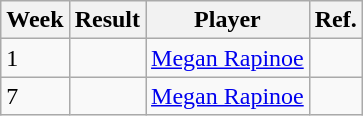<table class=wikitable>
<tr>
<th>Week</th>
<th>Result</th>
<th>Player</th>
<th>Ref.</th>
</tr>
<tr>
<td>1</td>
<td></td>
<td> <a href='#'>Megan Rapinoe</a></td>
<td></td>
</tr>
<tr>
<td>7</td>
<td></td>
<td> <a href='#'>Megan Rapinoe</a></td>
<td></td>
</tr>
</table>
